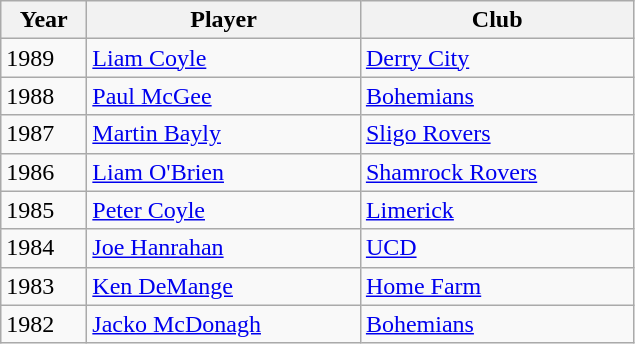<table class="wikitable">
<tr>
<th>Year</th>
<th>Player</th>
<th>Club</th>
</tr>
<tr>
<td width="50px">1989</td>
<td width="175px"> <a href='#'>Liam Coyle</a></td>
<td width="175px"><a href='#'>Derry City</a></td>
</tr>
<tr>
<td width="50px">1988</td>
<td width="175px"> <a href='#'>Paul McGee</a></td>
<td width="175px"><a href='#'>Bohemians</a></td>
</tr>
<tr>
<td width="50px">1987</td>
<td width="175px"> <a href='#'>Martin Bayly</a></td>
<td width="175px"><a href='#'>Sligo Rovers</a></td>
</tr>
<tr>
<td width="50px">1986</td>
<td width="175px"> <a href='#'>Liam O'Brien</a></td>
<td width="175px"><a href='#'>Shamrock Rovers</a></td>
</tr>
<tr>
<td width="50px">1985</td>
<td width="175px"> <a href='#'>Peter Coyle</a></td>
<td width="175px"><a href='#'>Limerick</a></td>
</tr>
<tr>
<td width="50px">1984</td>
<td width="175px"> <a href='#'>Joe Hanrahan</a></td>
<td width="175px"><a href='#'>UCD</a></td>
</tr>
<tr>
<td width="50px">1983</td>
<td width="175px"> <a href='#'>Ken DeMange</a></td>
<td width="175px"><a href='#'>Home Farm</a></td>
</tr>
<tr>
<td width="50px">1982</td>
<td width="175px"> <a href='#'>Jacko McDonagh</a></td>
<td width="175px"><a href='#'>Bohemians</a></td>
</tr>
</table>
